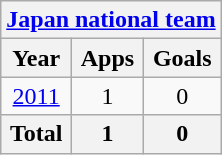<table class="wikitable" style="text-align:center">
<tr>
<th colspan=3><a href='#'>Japan national team</a></th>
</tr>
<tr>
<th>Year</th>
<th>Apps</th>
<th>Goals</th>
</tr>
<tr>
<td><a href='#'>2011</a></td>
<td>1</td>
<td>0</td>
</tr>
<tr>
<th>Total</th>
<th>1</th>
<th>0</th>
</tr>
</table>
